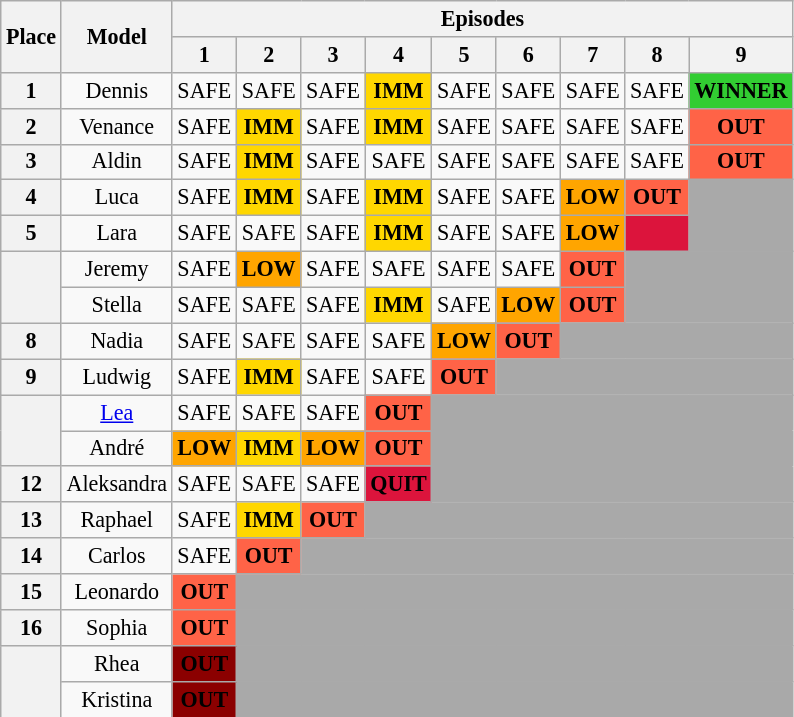<table class="wikitable" style="text-align:center; font-size:92%">
<tr>
<th rowspan="2">Place</th>
<th rowspan="2">Model</th>
<th colspan="20">Episodes</th>
</tr>
<tr>
<th>1</th>
<th>2</th>
<th>3</th>
<th>4</th>
<th>5</th>
<th>6</th>
<th>7</th>
<th>8</th>
<th>9</th>
</tr>
<tr>
<th>1</th>
<td>Dennis</td>
<td>SAFE</td>
<td>SAFE</td>
<td>SAFE</td>
<td bgcolor="gold"><strong>IMM</strong></td>
<td>SAFE</td>
<td>SAFE</td>
<td>SAFE</td>
<td>SAFE</td>
<td bgcolor="limegreen"><strong>WINNER</strong></td>
</tr>
<tr>
<th>2</th>
<td>Venance</td>
<td>SAFE</td>
<td bgcolor="gold"><strong>IMM</strong></td>
<td>SAFE</td>
<td bgcolor="gold"><strong>IMM</strong></td>
<td>SAFE</td>
<td>SAFE</td>
<td>SAFE</td>
<td>SAFE</td>
<td bgcolor="tomato"><strong>OUT</strong></td>
</tr>
<tr>
<th>3</th>
<td>Aldin</td>
<td>SAFE</td>
<td bgcolor="gold"><strong>IMM</strong></td>
<td>SAFE</td>
<td>SAFE</td>
<td>SAFE</td>
<td>SAFE</td>
<td>SAFE</td>
<td>SAFE</td>
<td bgcolor="tomato"><strong>OUT</strong></td>
</tr>
<tr>
<th>4</th>
<td>Luca</td>
<td>SAFE</td>
<td bgcolor="gold"><strong>IMM</strong></td>
<td>SAFE</td>
<td bgcolor="gold"><strong>IMM</strong></td>
<td>SAFE</td>
<td>SAFE</td>
<td bgcolor="orange"><strong>LOW</strong></td>
<td bgcolor="tomato"><strong>OUT</strong></td>
<td rowspan="2" colspan="2" bgcolor="darkgray"></td>
</tr>
<tr>
<th>5</th>
<td>Lara</td>
<td>SAFE</td>
<td>SAFE</td>
<td>SAFE</td>
<td bgcolor="gold"><strong>IMM</strong></td>
<td>SAFE</td>
<td>SAFE</td>
<td bgcolor="orange"><strong>LOW</strong></td>
<td bgcolor="crimson"><strong></strong></td>
</tr>
<tr>
<th rowspan="2"></th>
<td>Jeremy</td>
<td>SAFE</td>
<td bgcolor="orange"><strong>LOW</strong></td>
<td>SAFE</td>
<td>SAFE</td>
<td>SAFE</td>
<td>SAFE</td>
<td bgcolor="tomato"><strong>OUT</strong></td>
<td rowspan="2" colspan="3" bgcolor="darkgray"></td>
</tr>
<tr>
<td>Stella</td>
<td>SAFE</td>
<td>SAFE</td>
<td>SAFE</td>
<td bgcolor="gold"><strong>IMM</strong></td>
<td>SAFE</td>
<td bgcolor="orange"><strong>LOW</strong></td>
<td bgcolor="tomato"><strong>OUT</strong></td>
</tr>
<tr>
<th>8</th>
<td>Nadia</td>
<td>SAFE</td>
<td>SAFE</td>
<td>SAFE</td>
<td>SAFE</td>
<td bgcolor="orange"><strong>LOW</strong></td>
<td bgcolor="tomato"><strong>OUT</strong></td>
<td colspan="5" bgcolor="darkgray"></td>
</tr>
<tr>
<th>9</th>
<td>Ludwig</td>
<td>SAFE</td>
<td bgcolor="gold"><strong>IMM</strong></td>
<td>SAFE</td>
<td>SAFE</td>
<td bgcolor="tomato"><strong>OUT</strong></td>
<td colspan="6" bgcolor="darkgray"></td>
</tr>
<tr>
<th rowspan="2"></th>
<td><a href='#'>Lea</a></td>
<td>SAFE</td>
<td>SAFE</td>
<td>SAFE</td>
<td bgcolor="tomato"><strong>OUT</strong></td>
<td rowspan="3" colspan="7" bgcolor="darkgray"></td>
</tr>
<tr>
<td>André</td>
<td bgcolor="orange"><strong>LOW</strong></td>
<td bgcolor="gold"><strong>IMM</strong></td>
<td bgcolor="orange"><strong>LOW</strong></td>
<td bgcolor="tomato"><strong>OUT</strong></td>
</tr>
<tr>
<th>12</th>
<td>Aleksandra</td>
<td>SAFE</td>
<td>SAFE</td>
<td>SAFE</td>
<td style="background:crimson;"><strong><span>QUIT</span></strong></td>
</tr>
<tr>
<th>13</th>
<td>Raphael</td>
<td>SAFE</td>
<td bgcolor="gold"><strong>IMM</strong></td>
<td bgcolor="tomato"><strong>OUT</strong></td>
<td colspan="8" bgcolor="darkgray"></td>
</tr>
<tr>
<th>14</th>
<td>Carlos</td>
<td>SAFE</td>
<td bgcolor="tomato"><strong>OUT</strong></td>
<td colspan="9" bgcolor="darkgray"></td>
</tr>
<tr>
<th>15</th>
<td>Leonardo</td>
<td bgcolor="tomato"><strong>OUT</strong></td>
<td colspan="9" bgcolor="darkgray"></td>
</tr>
<tr>
<th>16</th>
<td>Sophia</td>
<td bgcolor="tomato"><strong>OUT</strong></td>
<td colspan="9" bgcolor="darkgray"></td>
</tr>
<tr>
<th rowspan="2"></th>
<td>Rhea</td>
<td style="background:darkred;"><strong><span>OUT</span></strong></td>
<td colspan="9" bgcolor="darkgray"></td>
</tr>
<tr>
<td>Kristina</td>
<td style="background:darkred;"><strong><span>OUT</span></strong></td>
<td colspan="9" bgcolor="darkgray"></td>
</tr>
</table>
